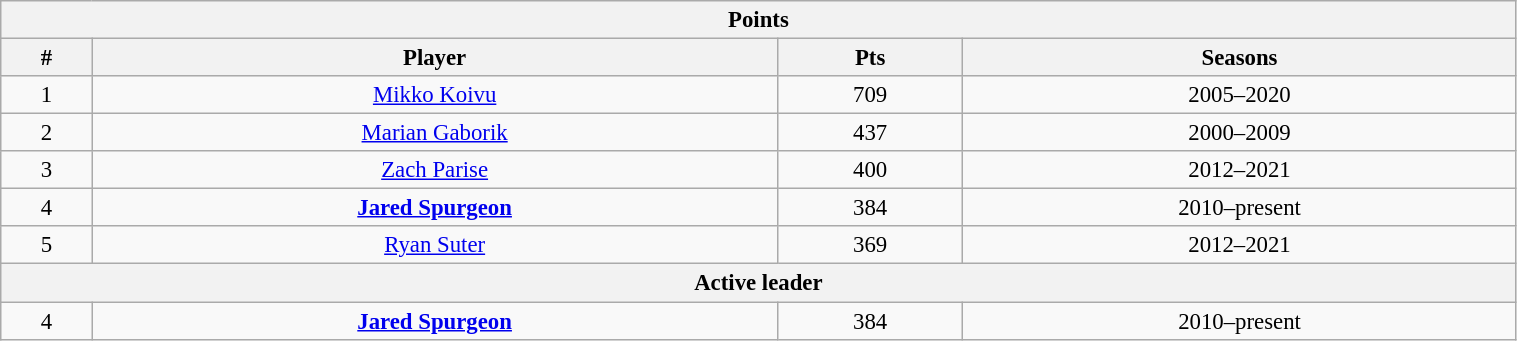<table class="wikitable" style="text-align: center; font-size: 95%" width="80%">
<tr>
<th colspan="4">Points</th>
</tr>
<tr>
<th>#</th>
<th>Player</th>
<th>Pts</th>
<th>Seasons</th>
</tr>
<tr>
<td>1</td>
<td><a href='#'>Mikko Koivu</a></td>
<td>709</td>
<td>2005–2020</td>
</tr>
<tr>
<td>2</td>
<td><a href='#'>Marian Gaborik</a></td>
<td>437</td>
<td>2000–2009</td>
</tr>
<tr>
<td>3</td>
<td><a href='#'>Zach Parise</a></td>
<td>400</td>
<td>2012–2021</td>
</tr>
<tr>
<td>4</td>
<td><strong><a href='#'>Jared Spurgeon</a></strong></td>
<td>384</td>
<td>2010–present</td>
</tr>
<tr>
<td>5</td>
<td><a href='#'>Ryan Suter</a></td>
<td>369</td>
<td>2012–2021</td>
</tr>
<tr>
<th colspan="4">Active leader</th>
</tr>
<tr>
<td>4</td>
<td><strong><a href='#'>Jared Spurgeon</a></strong></td>
<td>384</td>
<td>2010–present</td>
</tr>
</table>
